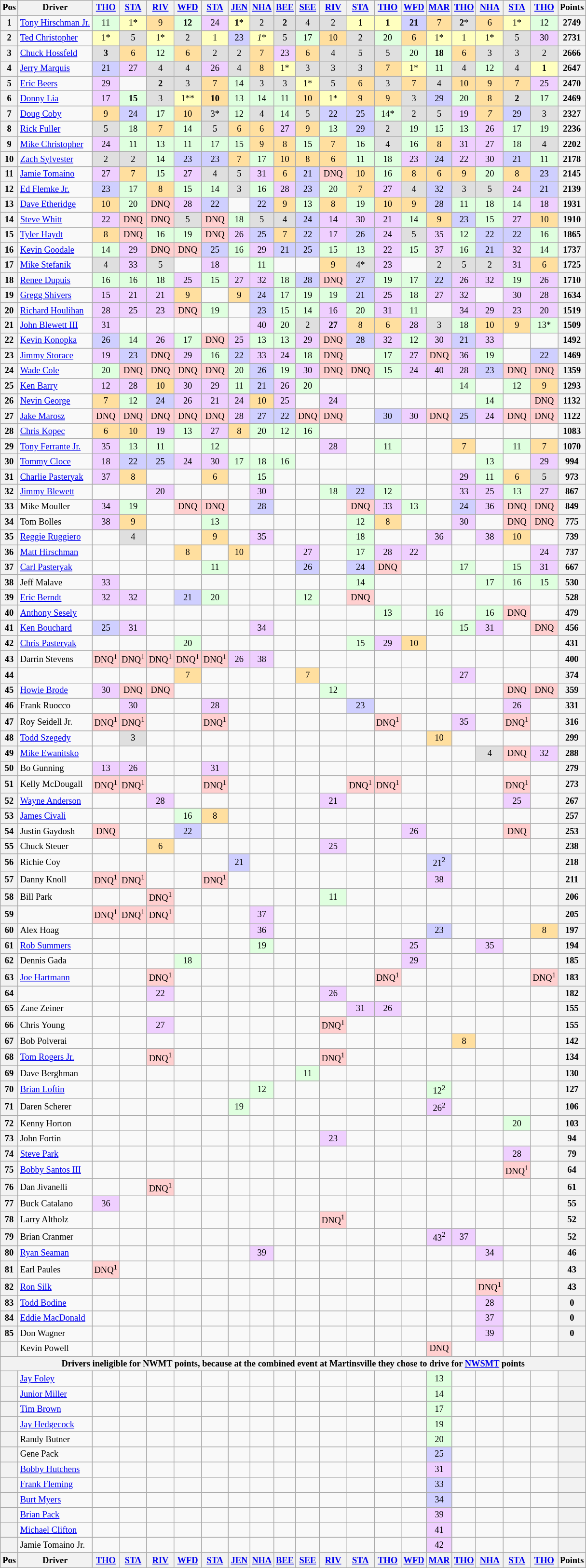<table class="wikitable" style="font-size:77%; text-align:center;">
<tr valign="center">
<th valign="middle">Pos</th>
<th valign="middle">Driver</th>
<th><a href='#'>THO</a></th>
<th><a href='#'>STA</a></th>
<th><a href='#'>RIV</a></th>
<th><a href='#'>WFD</a></th>
<th><a href='#'>STA</a></th>
<th><a href='#'>JEN</a></th>
<th><a href='#'>NHA</a></th>
<th><a href='#'>BEE</a></th>
<th><a href='#'>SEE</a></th>
<th><a href='#'>RIV</a></th>
<th><a href='#'>STA</a></th>
<th><a href='#'>THO</a></th>
<th><a href='#'>WFD</a></th>
<th><a href='#'>MAR</a></th>
<th><a href='#'>THO</a></th>
<th><a href='#'>NHA</a></th>
<th><a href='#'>STA</a></th>
<th><a href='#'>THO</a></th>
<th valign="middle">Points</th>
</tr>
<tr>
<th>1</th>
<td align="left"><a href='#'>Tony Hirschman Jr.</a></td>
<td style="background:#DFFFDF;">11</td>
<td style="background:#FFFFBF;">1*</td>
<td style="background:#FFDF9F;">9</td>
<td style="background:#DFFFDF;"><strong>12</strong></td>
<td style="background:#EFCFFF;">24</td>
<td style="background:#FFFFBF;"><strong>1</strong>*</td>
<td style="background:#DFDFDF;">2</td>
<td style="background:#DFDFDF;"><strong>2</strong></td>
<td style="background:#DFDFDF;">4</td>
<td style="background:#DFDFDF;">2</td>
<td style="background:#FFFFBF;"><strong>1</strong></td>
<td style="background:#FFFFBF;"><strong>1</strong></td>
<td style="background:#CFCFFF;"><strong>21</strong></td>
<td style="background:#FFDF9F;">7</td>
<td style="background:#DFDFDF;"><strong>2</strong>*</td>
<td style="background:#FFDF9F;">6</td>
<td style="background:#FFFFBF;">1*</td>
<td style="background:#DFFFDF;">12</td>
<th>2749</th>
</tr>
<tr>
<th>2</th>
<td align="left"><a href='#'>Ted Christopher</a></td>
<td style="background:#FFFFBF;">1*</td>
<td style="background:#DFDFDF;">5</td>
<td style="background:#FFFFBF;">1*</td>
<td style="background:#DFDFDF;">2</td>
<td style="background:#FFFFBF;">1</td>
<td style="background:#CFCFFF;">23</td>
<td style="background:#FFFFBF;"><em>1</em>*</td>
<td style="background:#DFDFDF;">5</td>
<td style="background:#DFFFDF;">17</td>
<td style="background:#FFDF9F;">10</td>
<td style="background:#DFDFDF;">2</td>
<td style="background:#DFFFDF;">20</td>
<td style="background:#FFDF9F;">6</td>
<td style="background:#FFFFBF;">1*</td>
<td style="background:#FFFFBF;">1</td>
<td style="background:#FFFFBF;">1*</td>
<td style="background:#DFDFDF;">5</td>
<td style="background:#EFCFFF;">30</td>
<th>2731</th>
</tr>
<tr>
<th>3</th>
<td align="left"><a href='#'>Chuck Hossfeld</a></td>
<td style="background:#DFDFDF;"><strong>3</strong></td>
<td style="background:#FFDF9F;">6</td>
<td style="background:#DFFFDF;">12</td>
<td style="background:#FFDF9F;">6</td>
<td style="background:#DFDFDF;">2</td>
<td style="background:#DFDFDF;">2</td>
<td style="background:#FFDF9F;">7</td>
<td style="background:#EFCFFF;">23</td>
<td style="background:#FFDF9F;">6</td>
<td style="background:#DFDFDF;">4</td>
<td style="background:#DFDFDF;">5</td>
<td style="background:#DFDFDF;">5</td>
<td style="background:#DFFFDF;">20</td>
<td style="background:#DFFFDF;"><strong>18</strong></td>
<td style="background:#FFDF9F;">6</td>
<td style="background:#DFDFDF;">3</td>
<td style="background:#DFDFDF;">3</td>
<td style="background:#DFDFDF;">2</td>
<th>2666</th>
</tr>
<tr>
<th>4</th>
<td align="left"><a href='#'>Jerry Marquis</a></td>
<td style="background:#CFCFFF;">21</td>
<td style="background:#EFCFFF;">27</td>
<td style="background:#DFDFDF;">4</td>
<td style="background:#DFDFDF;">4</td>
<td style="background:#EFCFFF;">26</td>
<td style="background:#DFDFDF;">4</td>
<td style="background:#FFDF9F;">8</td>
<td style="background:#FFFFBF;">1*</td>
<td style="background:#DFDFDF;">3</td>
<td style="background:#DFDFDF;">3</td>
<td style="background:#DFDFDF;">3</td>
<td style="background:#FFDF9F;">7</td>
<td style="background:#FFFFBF;">1*</td>
<td style="background:#DFFFDF;">11</td>
<td style="background:#DFDFDF;">4</td>
<td style="background:#DFFFDF;">12</td>
<td style="background:#DFDFDF;">4</td>
<td style="background:#FFFFBF;"><strong>1</strong></td>
<th>2647</th>
</tr>
<tr>
<th>5</th>
<td align="left"><a href='#'>Eric Beers</a></td>
<td style="background:#EFCFFF;">29</td>
<td></td>
<td style="background:#DFDFDF;"><strong>2</strong></td>
<td style="background:#DFDFDF;">3</td>
<td style="background:#FFDF9F;">7</td>
<td style="background:#DFFFDF;">14</td>
<td style="background:#DFDFDF;">3</td>
<td style="background:#DFDFDF;">3</td>
<td style="background:#FFFFBF;"><strong>1</strong>*</td>
<td style="background:#DFDFDF;">5</td>
<td style="background:#FFDF9F;">6</td>
<td style="background:#DFDFDF;">3</td>
<td style="background:#FFDF9F;">7</td>
<td style="background:#DFDFDF;">4</td>
<td style="background:#FFDF9F;">10</td>
<td style="background:#FFDF9F;">9</td>
<td style="background:#FFDF9F;">7</td>
<td style="background:#EFCFFF;">25</td>
<th>2470</th>
</tr>
<tr>
<th>6</th>
<td align="left"><a href='#'>Donny Lia</a></td>
<td style="background:#EFCFFF;">17</td>
<td style="background:#DFFFDF;"><strong>15</strong></td>
<td style="background:#DFDFDF;">3</td>
<td style="background:#FFFFBF;">1**</td>
<td style="background:#FFDF9F;"><strong>10</strong></td>
<td style="background:#DFFFDF;">13</td>
<td style="background:#DFFFDF;">14</td>
<td style="background:#DFFFDF;">11</td>
<td style="background:#FFDF9F;">10</td>
<td style="background:#FFFFBF;">1*</td>
<td style="background:#FFDF9F;">9</td>
<td style="background:#FFDF9F;">9</td>
<td style="background:#DFDFDF;">3</td>
<td style="background:#CFCFFF;">29</td>
<td style="background:#DFFFDF;">20</td>
<td style="background:#FFDF9F;">8</td>
<td style="background:#DFDFDF;"><strong>2</strong></td>
<td style="background:#DFFFDF;">17</td>
<th>2469</th>
</tr>
<tr>
<th>7</th>
<td align="left"><a href='#'>Doug Coby</a></td>
<td style="background:#FFDF9F;">9</td>
<td style="background:#CFCFFF;">24</td>
<td style="background:#DFFFDF;">17</td>
<td style="background:#FFDF9F;">10</td>
<td style="background:#DFDFDF;">3*</td>
<td style="background:#DFFFDF;">12</td>
<td style="background:#DFDFDF;">4</td>
<td style="background:#DFFFDF;">14</td>
<td style="background:#DFDFDF;">5</td>
<td style="background:#CFCFFF;">22</td>
<td style="background:#CFCFFF;">25</td>
<td style="background:#DFFFDF;">14*</td>
<td style="background:#DFDFDF;">2</td>
<td style="background:#DFDFDF;">5</td>
<td style="background:#EFCFFF;">19</td>
<td style="background:#FFDF9F;"><em>7</em></td>
<td style="background:#CFCFFF;">29</td>
<td style="background:#DFDFDF;">3</td>
<th>2327</th>
</tr>
<tr>
<th>8</th>
<td align="left"><a href='#'>Rick Fuller</a></td>
<td style="background:#DFDFDF;">5</td>
<td style="background:#DFFFDF;">18</td>
<td style="background:#FFDF9F;">7</td>
<td style="background:#DFFFDF;">14</td>
<td style="background:#DFDFDF;">5</td>
<td style="background:#FFDF9F;">6</td>
<td style="background:#FFDF9F;">6</td>
<td style="background:#EFCFFF;">27</td>
<td style="background:#FFDF9F;">9</td>
<td style="background:#DFFFDF;">13</td>
<td style="background:#CFCFFF;">29</td>
<td style="background:#DFDFDF;">2</td>
<td style="background:#DFFFDF;">19</td>
<td style="background:#DFFFDF;">15</td>
<td style="background:#DFFFDF;">13</td>
<td style="background:#EFCFFF;">26</td>
<td style="background:#DFFFDF;">17</td>
<td style="background:#DFFFDF;">19</td>
<th>2236</th>
</tr>
<tr>
<th>9</th>
<td align="left"><a href='#'>Mike Christopher</a></td>
<td style="background:#EFCFFF;">24</td>
<td style="background:#DFFFDF;">11</td>
<td style="background:#DFFFDF;">13</td>
<td style="background:#DFFFDF;">11</td>
<td style="background:#DFFFDF;">17</td>
<td style="background:#DFFFDF;">15</td>
<td style="background:#FFDF9F;">9</td>
<td style="background:#FFDF9F;">8</td>
<td style="background:#DFFFDF;">15</td>
<td style="background:#FFDF9F;">7</td>
<td style="background:#DFFFDF;">16</td>
<td style="background:#DFDFDF;">4</td>
<td style="background:#DFFFDF;">16</td>
<td style="background:#FFDF9F;">8</td>
<td style="background:#EFCFFF;">31</td>
<td style="background:#EFCFFF;">27</td>
<td style="background:#DFFFDF;">18</td>
<td style="background:#DFDFDF;">4</td>
<th>2202</th>
</tr>
<tr>
<th>10</th>
<td align="left"><a href='#'>Zach Sylvester</a></td>
<td style="background:#DFDFDF;">2</td>
<td style="background:#DFDFDF;">2</td>
<td style="background:#DFFFDF;">14</td>
<td style="background:#CFCFFF;">23</td>
<td style="background:#CFCFFF;">23</td>
<td style="background:#FFDF9F;">7</td>
<td style="background:#DFFFDF;">17</td>
<td style="background:#FFDF9F;">10</td>
<td style="background:#FFDF9F;">8</td>
<td style="background:#FFDF9F;">6</td>
<td style="background:#DFFFDF;">11</td>
<td style="background:#DFFFDF;">18</td>
<td style="background:#EFCFFF;">23</td>
<td style="background:#CFCFFF;">24</td>
<td style="background:#EFCFFF;">22</td>
<td style="background:#EFCFFF;">30</td>
<td style="background:#CFCFFF;">21</td>
<td style="background:#DFFFDF;">11</td>
<th>2178</th>
</tr>
<tr>
<th>11</th>
<td align="left"><a href='#'>Jamie Tomaino</a></td>
<td style="background:#EFCFFF;">27</td>
<td style="background:#FFDF9F;">7</td>
<td style="background:#DFFFDF;">15</td>
<td style="background:#EFCFFF;">27</td>
<td style="background:#DFDFDF;">4</td>
<td style="background:#DFDFDF;">5</td>
<td style="background:#EFCFFF;">31</td>
<td style="background:#FFDF9F;">6</td>
<td style="background:#CFCFFF;">21</td>
<td style="background:#FFCFCF;">DNQ</td>
<td style="background:#FFDF9F;">10</td>
<td style="background:#DFFFDF;">16</td>
<td style="background:#FFDF9F;">8</td>
<td style="background:#FFDF9F;">6</td>
<td style="background:#FFDF9F;">9</td>
<td style="background:#DFFFDF;">20</td>
<td style="background:#FFDF9F;">8</td>
<td style="background:#CFCFFF;">23</td>
<th>2145</th>
</tr>
<tr>
<th>12</th>
<td align="left"><a href='#'>Ed Flemke Jr.</a></td>
<td style="background:#CFCFFF;">23</td>
<td style="background:#DFFFDF;">17</td>
<td style="background:#FFDF9F;">8</td>
<td style="background:#DFFFDF;">15</td>
<td style="background:#DFFFDF;">14</td>
<td style="background:#DFDFDF;">3</td>
<td style="background:#DFFFDF;">16</td>
<td style="background:#EFCFFF;">28</td>
<td style="background:#CFCFFF;">23</td>
<td style="background:#DFFFDF;">20</td>
<td style="background:#FFDF9F;">7</td>
<td style="background:#EFCFFF;">27</td>
<td style="background:#DFDFDF;">4</td>
<td style="background:#CFCFFF;">32</td>
<td style="background:#DFDFDF;">3</td>
<td style="background:#DFDFDF;">5</td>
<td style="background:#EFCFFF;">24</td>
<td style="background:#CFCFFF;">21</td>
<th>2139</th>
</tr>
<tr>
<th>13</th>
<td align="left"><a href='#'>Dave Etheridge</a></td>
<td style="background:#FFDF9F;">10</td>
<td style="background:#DFFFDF;">20</td>
<td style="background:#FFCFCF;">DNQ</td>
<td style="background:#EFCFFF;">28</td>
<td style="background:#CFCFFF;">22</td>
<td></td>
<td style="background:#CFCFFF;">22</td>
<td style="background:#FFDF9F;">9</td>
<td style="background:#DFFFDF;">13</td>
<td style="background:#FFDF9F;">8</td>
<td style="background:#DFFFDF;">19</td>
<td style="background:#FFDF9F;">10</td>
<td style="background:#FFDF9F;">9</td>
<td style="background:#CFCFFF;">28</td>
<td style="background:#DFFFDF;">11</td>
<td style="background:#DFFFDF;">18</td>
<td style="background:#DFFFDF;">14</td>
<td style="background:#EFCFFF;">18</td>
<th>1931</th>
</tr>
<tr>
<th>14</th>
<td align="left"><a href='#'>Steve Whitt</a></td>
<td style="background:#EFCFFF;">22</td>
<td style="background:#FFCFCF;">DNQ</td>
<td style="background:#FFCFCF;">DNQ</td>
<td style="background:#DFDFDF;">5</td>
<td style="background:#FFCFCF;">DNQ</td>
<td style="background:#DFFFDF;">18</td>
<td style="background:#DFDFDF;">5</td>
<td style="background:#DFDFDF;">4</td>
<td style="background:#CFCFFF;">24</td>
<td style="background:#EFCFFF;">14</td>
<td style="background:#EFCFFF;">30</td>
<td style="background:#EFCFFF;">21</td>
<td style="background:#DFFFDF;">14</td>
<td style="background:#FFDF9F;">9</td>
<td style="background:#CFCFFF;">23</td>
<td style="background:#DFFFDF;">15</td>
<td style="background:#EFCFFF;">27</td>
<td style="background:#FFDF9F;">10</td>
<th>1910</th>
</tr>
<tr>
<th>15</th>
<td align="left"><a href='#'>Tyler Haydt</a></td>
<td style="background:#FFDF9F;">8</td>
<td style="background:#FFCFCF;">DNQ</td>
<td style="background:#DFFFDF;">16</td>
<td style="background:#DFFFDF;">19</td>
<td style="background:#FFCFCF;">DNQ</td>
<td style="background:#EFCFFF;">26</td>
<td style="background:#CFCFFF;">25</td>
<td style="background:#FFDF9F;">7</td>
<td style="background:#CFCFFF;">22</td>
<td style="background:#EFCFFF;">17</td>
<td style="background:#CFCFFF;">26</td>
<td style="background:#EFCFFF;">24</td>
<td style="background:#DFDFDF;">5</td>
<td style="background:#EFCFFF;">35</td>
<td style="background:#DFFFDF;">12</td>
<td style="background:#CFCFFF;">22</td>
<td style="background:#CFCFFF;">22</td>
<td style="background:#DFFFDF;">16</td>
<th>1865</th>
</tr>
<tr>
<th>16</th>
<td align="left"><a href='#'>Kevin Goodale</a></td>
<td style="background:#DFFFDF;">14</td>
<td style="background:#EFCFFF;">29</td>
<td style="background:#FFCFCF;">DNQ</td>
<td style="background:#FFCFCF;">DNQ</td>
<td style="background:#CFCFFF;">25</td>
<td style="background:#DFFFDF;">16</td>
<td style="background:#EFCFFF;">29</td>
<td style="background:#CFCFFF;">21</td>
<td style="background:#CFCFFF;">25</td>
<td style="background:#DFFFDF;">15</td>
<td style="background:#DFFFDF;">13</td>
<td style="background:#EFCFFF;">22</td>
<td style="background:#DFFFDF;">15</td>
<td style="background:#EFCFFF;">37</td>
<td style="background:#DFFFDF;">16</td>
<td style="background:#CFCFFF;">21</td>
<td style="background:#EFCFFF;">32</td>
<td style="background:#DFFFDF;">14</td>
<th>1737</th>
</tr>
<tr>
<th>17</th>
<td align="left"><a href='#'>Mike Stefanik</a></td>
<td style="background:#DFDFDF;">4</td>
<td style="background:#EFCFFF;">33</td>
<td style="background:#DFDFDF;">5</td>
<td></td>
<td style="background:#EFCFFF;">18</td>
<td></td>
<td style="background:#DFFFDF;">11</td>
<td></td>
<td></td>
<td style="background:#FFDF9F;">9</td>
<td style="background:#DFDFDF;">4*</td>
<td style="background:#EFCFFF;">23</td>
<td></td>
<td style="background:#DFDFDF;">2</td>
<td style="background:#DFDFDF;">5</td>
<td style="background:#DFDFDF;">2</td>
<td style="background:#EFCFFF;">31</td>
<td style="background:#FFDF9F;">6</td>
<th>1725</th>
</tr>
<tr>
<th>18</th>
<td align="left"><a href='#'>Renee Dupuis</a></td>
<td style="background:#DFFFDF;">16</td>
<td style="background:#DFFFDF;">16</td>
<td style="background:#DFFFDF;">18</td>
<td style="background:#EFCFFF;">25</td>
<td style="background:#DFFFDF;">15</td>
<td style="background:#EFCFFF;">27</td>
<td style="background:#EFCFFF;">32</td>
<td style="background:#DFFFDF;">18</td>
<td style="background:#CFCFFF;">28</td>
<td style="background:#FFCFCF;">DNQ</td>
<td style="background:#CFCFFF;">27</td>
<td style="background:#DFFFDF;">19</td>
<td style="background:#DFFFDF;">17</td>
<td style="background:#CFCFFF;">22</td>
<td style="background:#EFCFFF;">26</td>
<td style="background:#EFCFFF;">32</td>
<td style="background:#DFFFDF;">19</td>
<td style="background:#EFCFFF;">26</td>
<th>1710</th>
</tr>
<tr>
<th>19</th>
<td align="left"><a href='#'>Gregg Shivers</a></td>
<td style="background:#EFCFFF;">15</td>
<td style="background:#EFCFFF;">21</td>
<td style="background:#EFCFFF;">21</td>
<td style="background:#FFDF9F;">9</td>
<td></td>
<td style="background:#FFDF9F;">9</td>
<td style="background:#CFCFFF;">24</td>
<td style="background:#DFFFDF;">17</td>
<td style="background:#DFFFDF;">19</td>
<td style="background:#DFFFDF;">19</td>
<td style="background:#CFCFFF;">21</td>
<td style="background:#EFCFFF;">25</td>
<td style="background:#DFFFDF;">18</td>
<td style="background:#EFCFFF;">27</td>
<td style="background:#EFCFFF;">32</td>
<td></td>
<td style="background:#EFCFFF;">30</td>
<td style="background:#EFCFFF;">28</td>
<th>1634</th>
</tr>
<tr>
<th>20</th>
<td align="left"><a href='#'>Richard Houlihan</a></td>
<td style="background:#EFCFFF;">28</td>
<td style="background:#EFCFFF;">25</td>
<td style="background:#EFCFFF;">23</td>
<td style="background:#FFCFCF;">DNQ</td>
<td style="background:#DFFFDF;">19</td>
<td></td>
<td style="background:#CFCFFF;">23</td>
<td style="background:#DFFFDF;">15</td>
<td style="background:#DFFFDF;">14</td>
<td style="background:#EFCFFF;">16</td>
<td style="background:#DFFFDF;">20</td>
<td style="background:#EFCFFF;">31</td>
<td style="background:#DFFFDF;">11</td>
<td></td>
<td style="background:#EFCFFF;">34</td>
<td style="background:#EFCFFF;">29</td>
<td style="background:#EFCFFF;">23</td>
<td style="background:#EFCFFF;">20</td>
<th>1519</th>
</tr>
<tr>
<th>21</th>
<td align="left"><a href='#'>John Blewett III</a></td>
<td style="background:#EFCFFF;">31</td>
<td></td>
<td></td>
<td></td>
<td></td>
<td></td>
<td style="background:#EFCFFF;">40</td>
<td style="background:#DFFFDF;">20</td>
<td style="background:#DFDFDF;">2</td>
<td style="background:#EFCFFF;"><strong>27</strong></td>
<td style="background:#FFDF9F;">8</td>
<td style="background:#FFDF9F;">6</td>
<td style="background:#EFCFFF;">28</td>
<td style="background:#DFDFDF;">3</td>
<td style="background:#DFFFDF;">18</td>
<td style="background:#FFDF9F;">10</td>
<td style="background:#FFDF9F;">9</td>
<td style="background:#DFFFDF;">13*</td>
<th>1509</th>
</tr>
<tr>
<th>22</th>
<td align="left"><a href='#'>Kevin Konopka</a></td>
<td style="background:#CFCFFF;">26</td>
<td style="background:#DFFFDF;">14</td>
<td style="background:#EFCFFF;">26</td>
<td style="background:#DFFFDF;">17</td>
<td style="background:#FFCFCF;">DNQ</td>
<td style="background:#EFCFFF;">25</td>
<td style="background:#DFFFDF;">13</td>
<td style="background:#DFFFDF;">13</td>
<td style="background:#EFCFFF;">29</td>
<td style="background:#FFCFCF;">DNQ</td>
<td style="background:#CFCFFF;">28</td>
<td style="background:#EFCFFF;">32</td>
<td style="background:#DFFFDF;">12</td>
<td style="background:#EFCFFF;">30</td>
<td style="background:#CFCFFF;">21</td>
<td style="background:#EFCFFF;">33</td>
<td></td>
<td></td>
<th>1492</th>
</tr>
<tr>
<th>23</th>
<td align="left"><a href='#'>Jimmy Storace</a></td>
<td style="background:#EFCFFF;">19</td>
<td style="background:#CFCFFF;">23</td>
<td style="background:#FFCFCF;">DNQ</td>
<td style="background:#EFCFFF;">29</td>
<td style="background:#DFFFDF;">16</td>
<td style="background:#CFCFFF;">22</td>
<td style="background:#EFCFFF;">33</td>
<td style="background:#EFCFFF;">24</td>
<td style="background:#DFFFDF;">18</td>
<td style="background:#FFCFCF;">DNQ</td>
<td></td>
<td style="background:#DFFFDF;">17</td>
<td style="background:#EFCFFF;">27</td>
<td style="background:#FFCFCF;">DNQ</td>
<td style="background:#EFCFFF;">36</td>
<td style="background:#DFFFDF;">19</td>
<td></td>
<td style="background:#CFCFFF;">22</td>
<th>1469</th>
</tr>
<tr>
<th>24</th>
<td align="left"><a href='#'>Wade Cole</a></td>
<td style="background:#DFFFDF;">20</td>
<td style="background:#FFCFCF;">DNQ</td>
<td style="background:#FFCFCF;">DNQ</td>
<td style="background:#FFCFCF;">DNQ</td>
<td style="background:#FFCFCF;">DNQ</td>
<td style="background:#DFFFDF;">20</td>
<td style="background:#CFCFFF;">26</td>
<td style="background:#DFFFDF;">19</td>
<td style="background:#EFCFFF;">30</td>
<td style="background:#FFCFCF;">DNQ</td>
<td style="background:#FFCFCF;">DNQ</td>
<td style="background:#DFFFDF;">15</td>
<td style="background:#EFCFFF;">24</td>
<td style="background:#EFCFFF;">40</td>
<td style="background:#EFCFFF;">28</td>
<td style="background:#CFCFFF;">23</td>
<td style="background:#FFCFCF;">DNQ</td>
<td style="background:#FFCFCF;">DNQ</td>
<th>1359</th>
</tr>
<tr>
<th>25</th>
<td align="left"><a href='#'>Ken Barry</a></td>
<td style="background:#EFCFFF;">12</td>
<td style="background:#EFCFFF;">28</td>
<td style="background:#FFDF9F;">10</td>
<td style="background:#EFCFFF;">30</td>
<td style="background:#EFCFFF;">29</td>
<td style="background:#DFFFDF;">11</td>
<td style="background:#CFCFFF;">21</td>
<td style="background:#EFCFFF;">26</td>
<td style="background:#DFFFDF;">20</td>
<td></td>
<td></td>
<td></td>
<td></td>
<td></td>
<td style="background:#DFFFDF;">14</td>
<td></td>
<td style="background:#DFFFDF;">12</td>
<td style="background:#FFDF9F;">9</td>
<th>1293</th>
</tr>
<tr>
<th>26</th>
<td align="left"><a href='#'>Nevin George</a></td>
<td style="background:#FFDF9F;">7</td>
<td style="background:#DFFFDF;">12</td>
<td style="background:#CFCFFF;">24</td>
<td style="background:#EFCFFF;">26</td>
<td style="background:#EFCFFF;">21</td>
<td style="background:#EFCFFF;">24</td>
<td style="background:#FFDF9F;">10</td>
<td style="background:#EFCFFF;">25</td>
<td></td>
<td style="background:#EFCFFF;">24</td>
<td></td>
<td></td>
<td></td>
<td></td>
<td></td>
<td style="background:#DFFFDF;">14</td>
<td></td>
<td style="background:#FFCFCF;">DNQ</td>
<th>1132</th>
</tr>
<tr>
<th>27</th>
<td align="left"><a href='#'>Jake Marosz</a></td>
<td style="background:#FFCFCF;">DNQ</td>
<td style="background:#FFCFCF;">DNQ</td>
<td style="background:#FFCFCF;">DNQ</td>
<td style="background:#FFCFCF;">DNQ</td>
<td style="background:#FFCFCF;">DNQ</td>
<td style="background:#EFCFFF;">28</td>
<td style="background:#CFCFFF;">27</td>
<td style="background:#CFCFFF;">22</td>
<td style="background:#FFCFCF;">DNQ</td>
<td style="background:#FFCFCF;">DNQ</td>
<td></td>
<td style="background:#CFCFFF;">30</td>
<td style="background:#EFCFFF;">30</td>
<td style="background:#FFCFCF;">DNQ</td>
<td style="background:#CFCFFF;">25</td>
<td style="background:#EFCFFF;">24</td>
<td style="background:#FFCFCF;">DNQ</td>
<td style="background:#FFCFCF;">DNQ</td>
<th>1122</th>
</tr>
<tr>
<th>28</th>
<td align="left"><a href='#'>Chris Kopec</a></td>
<td style="background:#FFDF9F;">6</td>
<td style="background:#FFDF9F;">10</td>
<td style="background:#EFCFFF;">19</td>
<td style="background:#DFFFDF;">13</td>
<td style="background:#EFCFFF;">27</td>
<td style="background:#FFDF9F;">8</td>
<td style="background:#DFFFDF;">20</td>
<td style="background:#DFFFDF;">12</td>
<td style="background:#DFFFDF;">16</td>
<td></td>
<td></td>
<td></td>
<td></td>
<td></td>
<td></td>
<td></td>
<td></td>
<td></td>
<th>1083</th>
</tr>
<tr>
<th>29</th>
<td align="left"><a href='#'>Tony Ferrante Jr.</a></td>
<td style="background:#EFCFFF;">35</td>
<td style="background:#DFFFDF;">13</td>
<td style="background:#DFFFDF;">11</td>
<td></td>
<td style="background:#DFFFDF;">12</td>
<td></td>
<td></td>
<td></td>
<td></td>
<td style="background:#EFCFFF;">28</td>
<td></td>
<td style="background:#DFFFDF;">11</td>
<td></td>
<td></td>
<td style="background:#FFDF9F;">7</td>
<td></td>
<td style="background:#DFFFDF;">11</td>
<td style="background:#FFDF9F;">7</td>
<th>1070</th>
</tr>
<tr>
<th>30</th>
<td align="left"><a href='#'>Tommy Cloce</a></td>
<td style="background:#EFCFFF;">18</td>
<td style="background:#CFCFFF;">22</td>
<td style="background:#CFCFFF;">25</td>
<td style="background:#EFCFFF;">24</td>
<td style="background:#EFCFFF;">30</td>
<td style="background:#DFFFDF;">17</td>
<td style="background:#DFFFDF;">18</td>
<td style="background:#DFFFDF;">16</td>
<td></td>
<td></td>
<td></td>
<td></td>
<td></td>
<td></td>
<td></td>
<td style="background:#DFFFDF;">13</td>
<td></td>
<td style="background:#EFCFFF;">29</td>
<th>994</th>
</tr>
<tr>
<th>31</th>
<td align="left"><a href='#'>Charlie Pasteryak</a></td>
<td style="background:#EFCFFF;">37</td>
<td style="background:#FFDF9F;">8</td>
<td></td>
<td></td>
<td style="background:#FFDF9F;">6</td>
<td></td>
<td style="background:#DFFFDF;">15</td>
<td></td>
<td></td>
<td></td>
<td></td>
<td></td>
<td></td>
<td></td>
<td style="background:#EFCFFF;">29</td>
<td style="background:#DFFFDF;">11</td>
<td style="background:#FFDF9F;">6</td>
<td style="background:#DFDFDF;">5</td>
<th>973</th>
</tr>
<tr>
<th>32</th>
<td align="left"><a href='#'>Jimmy Blewett</a></td>
<td></td>
<td></td>
<td style="background:#EFCFFF;">20</td>
<td></td>
<td></td>
<td></td>
<td style="background:#EFCFFF;">30</td>
<td></td>
<td></td>
<td style="background:#DFFFDF;">18</td>
<td style="background:#CFCFFF;">22</td>
<td style="background:#DFFFDF;">12</td>
<td></td>
<td></td>
<td style="background:#EFCFFF;">33</td>
<td style="background:#EFCFFF;">25</td>
<td style="background:#DFFFDF;">13</td>
<td style="background:#EFCFFF;">27</td>
<th>867</th>
</tr>
<tr>
<th>33</th>
<td align="left">Mike Mouller</td>
<td style="background:#EFCFFF;">34</td>
<td style="background:#DFFFDF;">19</td>
<td></td>
<td style="background:#FFCFCF;">DNQ</td>
<td style="background:#FFCFCF;">DNQ</td>
<td></td>
<td style="background:#CFCFFF;">28</td>
<td></td>
<td></td>
<td></td>
<td style="background:#FFCFCF;">DNQ</td>
<td style="background:#EFCFFF;">33</td>
<td style="background:#DFFFDF;">13</td>
<td></td>
<td style="background:#CFCFFF;">24</td>
<td style="background:#EFCFFF;">36</td>
<td style="background:#FFCFCF;">DNQ</td>
<td style="background:#FFCFCF;">DNQ</td>
<th>849</th>
</tr>
<tr>
<th>34</th>
<td align="left">Tom Bolles</td>
<td style="background:#EFCFFF;">38</td>
<td style="background:#FFDF9F;">9</td>
<td></td>
<td></td>
<td style="background:#DFFFDF;">13</td>
<td></td>
<td></td>
<td></td>
<td></td>
<td></td>
<td style="background:#DFFFDF;">12</td>
<td style="background:#FFDF9F;">8</td>
<td></td>
<td></td>
<td style="background:#EFCFFF;">30</td>
<td></td>
<td style="background:#FFCFCF;">DNQ</td>
<td style="background:#FFCFCF;">DNQ</td>
<th>775</th>
</tr>
<tr>
<th>35</th>
<td align="left"><a href='#'>Reggie Ruggiero</a></td>
<td></td>
<td style="background:#DFDFDF;">4</td>
<td></td>
<td></td>
<td style="background:#FFDF9F;">9</td>
<td></td>
<td style="background:#EFCFFF;">35</td>
<td></td>
<td></td>
<td></td>
<td style="background:#DFFFDF;">18</td>
<td></td>
<td></td>
<td style="background:#EFCFFF;">36</td>
<td></td>
<td style="background:#EFCFFF;">38</td>
<td style="background:#FFDF9F;">10</td>
<td></td>
<th>739</th>
</tr>
<tr>
<th>36</th>
<td align="left"><a href='#'>Matt Hirschman</a></td>
<td></td>
<td></td>
<td></td>
<td style="background:#FFDF9F;">8</td>
<td></td>
<td style="background:#FFDF9F;">10</td>
<td></td>
<td></td>
<td style="background:#EFCFFF;">27</td>
<td></td>
<td style="background:#DFFFDF;">17</td>
<td style="background:#EFCFFF;">28</td>
<td style="background:#EFCFFF;">22</td>
<td></td>
<td></td>
<td></td>
<td></td>
<td style="background:#EFCFFF;">24</td>
<th>737</th>
</tr>
<tr>
<th>37</th>
<td align="left"><a href='#'>Carl Pasteryak</a></td>
<td></td>
<td></td>
<td></td>
<td></td>
<td style="background:#DFFFDF;">11</td>
<td></td>
<td></td>
<td></td>
<td style="background:#CFCFFF;">26</td>
<td></td>
<td style="background:#CFCFFF;">24</td>
<td style="background:#FFCFCF;">DNQ</td>
<td></td>
<td></td>
<td style="background:#DFFFDF;">17</td>
<td></td>
<td style="background:#DFFFDF;">15</td>
<td style="background:#EFCFFF;">31</td>
<th>667</th>
</tr>
<tr>
<th>38</th>
<td align="left">Jeff Malave</td>
<td style="background:#EFCFFF;">33</td>
<td></td>
<td></td>
<td></td>
<td></td>
<td></td>
<td></td>
<td></td>
<td></td>
<td></td>
<td style="background:#DFFFDF;">14</td>
<td></td>
<td></td>
<td></td>
<td></td>
<td style="background:#DFFFDF;">17</td>
<td style="background:#DFFFDF;">16</td>
<td style="background:#DFFFDF;">15</td>
<th>530</th>
</tr>
<tr>
<th>39</th>
<td align="left"><a href='#'>Eric Berndt</a></td>
<td style="background:#EFCFFF;">32</td>
<td style="background:#EFCFFF;">32</td>
<td></td>
<td style="background:#CFCFFF;">21</td>
<td style="background:#DFFFDF;">20</td>
<td></td>
<td></td>
<td></td>
<td style="background:#DFFFDF;">12</td>
<td></td>
<td style="background:#FFCFCF;">DNQ</td>
<td></td>
<td></td>
<td></td>
<td></td>
<td></td>
<td></td>
<td></td>
<th>528</th>
</tr>
<tr>
<th>40</th>
<td align="left"><a href='#'>Anthony Sesely</a></td>
<td></td>
<td></td>
<td></td>
<td></td>
<td></td>
<td></td>
<td></td>
<td></td>
<td></td>
<td></td>
<td></td>
<td style="background:#DFFFDF;">13</td>
<td></td>
<td style="background:#DFFFDF;">16</td>
<td></td>
<td style="background:#DFFFDF;">16</td>
<td style="background:#FFCFCF;">DNQ</td>
<td></td>
<th>479</th>
</tr>
<tr>
<th>41</th>
<td align="left"><a href='#'>Ken Bouchard</a></td>
<td style="background:#CFCFFF;">25</td>
<td style="background:#EFCFFF;">31</td>
<td></td>
<td></td>
<td></td>
<td></td>
<td style="background:#EFCFFF;">34</td>
<td></td>
<td></td>
<td></td>
<td></td>
<td></td>
<td></td>
<td></td>
<td style="background:#DFFFDF;">15</td>
<td style="background:#EFCFFF;">31</td>
<td></td>
<td style="background:#FFCFCF;">DNQ</td>
<th>456</th>
</tr>
<tr>
<th>42</th>
<td align="left"><a href='#'>Chris Pasteryak</a></td>
<td></td>
<td></td>
<td></td>
<td style="background:#DFFFDF;">20</td>
<td></td>
<td></td>
<td></td>
<td></td>
<td></td>
<td></td>
<td style="background:#DFFFDF;">15</td>
<td style="background:#EFCFFF;">29</td>
<td style="background:#FFDF9F;">10</td>
<td></td>
<td></td>
<td></td>
<td></td>
<td></td>
<th>431</th>
</tr>
<tr>
<th>43</th>
<td align="left">Darrin Stevens</td>
<td style="background:#FFCFCF;">DNQ<sup>1</sup></td>
<td style="background:#FFCFCF;">DNQ<sup>1</sup></td>
<td style="background:#FFCFCF;">DNQ<sup>1</sup></td>
<td style="background:#FFCFCF;">DNQ<sup>1</sup></td>
<td style="background:#FFCFCF;">DNQ<sup>1</sup></td>
<td style="background:#EFCFFF;">26</td>
<td style="background:#EFCFFF;">38</td>
<td></td>
<td></td>
<td></td>
<td></td>
<td></td>
<td></td>
<td></td>
<td></td>
<td></td>
<td></td>
<td></td>
<th>400</th>
</tr>
<tr>
<th>44</th>
<td align="left"></td>
<td></td>
<td></td>
<td></td>
<td style="background:#FFDF9F;">7</td>
<td></td>
<td></td>
<td></td>
<td></td>
<td style="background:#FFDF9F;">7</td>
<td></td>
<td></td>
<td></td>
<td></td>
<td></td>
<td style="background:#EFCFFF;">27</td>
<td></td>
<td></td>
<td></td>
<th>374</th>
</tr>
<tr>
<th>45</th>
<td align="left"><a href='#'>Howie Brode</a></td>
<td style="background:#EFCFFF;">30</td>
<td style="background:#FFCFCF;">DNQ</td>
<td style="background:#FFCFCF;">DNQ</td>
<td></td>
<td></td>
<td></td>
<td></td>
<td></td>
<td></td>
<td style="background:#DFFFDF;">12</td>
<td></td>
<td></td>
<td></td>
<td></td>
<td></td>
<td></td>
<td style="background:#FFCFCF;">DNQ</td>
<td style="background:#FFCFCF;">DNQ</td>
<th>359</th>
</tr>
<tr>
<th>46</th>
<td align="left">Frank Ruocco</td>
<td></td>
<td style="background:#EFCFFF;">30</td>
<td></td>
<td></td>
<td style="background:#EFCFFF;">28</td>
<td></td>
<td></td>
<td></td>
<td></td>
<td></td>
<td style="background:#CFCFFF;">23</td>
<td></td>
<td></td>
<td></td>
<td></td>
<td></td>
<td style="background:#EFCFFF;">26</td>
<td></td>
<th>331</th>
</tr>
<tr>
<th>47</th>
<td align="left">Roy Seidell Jr.</td>
<td style="background:#FFCFCF;">DNQ<sup>1</sup></td>
<td style="background:#FFCFCF;">DNQ<sup>1</sup></td>
<td></td>
<td></td>
<td style="background:#FFCFCF;">DNQ<sup>1</sup></td>
<td></td>
<td></td>
<td></td>
<td></td>
<td></td>
<td></td>
<td style="background:#FFCFCF;">DNQ<sup>1</sup></td>
<td></td>
<td></td>
<td style="background:#EFCFFF;">35</td>
<td></td>
<td style="background:#FFCFCF;">DNQ<sup>1</sup></td>
<td></td>
<th>316</th>
</tr>
<tr>
<th>48</th>
<td align="left"><a href='#'>Todd Szegedy</a></td>
<td></td>
<td style="background:#DFDFDF;">3</td>
<td></td>
<td></td>
<td></td>
<td></td>
<td></td>
<td></td>
<td></td>
<td></td>
<td></td>
<td></td>
<td></td>
<td style="background:#FFDF9F;">10</td>
<td></td>
<td></td>
<td></td>
<td></td>
<th>299</th>
</tr>
<tr>
<th>49</th>
<td align="left"><a href='#'>Mike Ewanitsko</a></td>
<td></td>
<td></td>
<td></td>
<td></td>
<td></td>
<td></td>
<td></td>
<td></td>
<td></td>
<td></td>
<td></td>
<td></td>
<td></td>
<td></td>
<td></td>
<td style="background:#DFDFDF;">4</td>
<td style="background:#FFCFCF;">DNQ</td>
<td style="background:#EFCFFF;">32</td>
<th>288</th>
</tr>
<tr>
<th>50</th>
<td align="left">Bo Gunning</td>
<td style="background:#EFCFFF;">13</td>
<td style="background:#EFCFFF;">26</td>
<td></td>
<td></td>
<td style="background:#EFCFFF;">31</td>
<td></td>
<td></td>
<td></td>
<td></td>
<td></td>
<td></td>
<td></td>
<td></td>
<td></td>
<td></td>
<td></td>
<td></td>
<td></td>
<th>279</th>
</tr>
<tr>
<th>51</th>
<td align="left">Kelly McDougall</td>
<td style="background:#FFCFCF;">DNQ<sup>1</sup></td>
<td style="background:#FFCFCF;">DNQ<sup>1</sup></td>
<td></td>
<td></td>
<td style="background:#FFCFCF;">DNQ<sup>1</sup></td>
<td></td>
<td></td>
<td></td>
<td></td>
<td></td>
<td style="background:#FFCFCF;">DNQ<sup>1</sup></td>
<td style="background:#FFCFCF;">DNQ<sup>1</sup></td>
<td></td>
<td></td>
<td></td>
<td></td>
<td style="background:#FFCFCF;">DNQ<sup>1</sup></td>
<td></td>
<th>273</th>
</tr>
<tr>
<th>52</th>
<td align="left"><a href='#'>Wayne Anderson</a></td>
<td></td>
<td></td>
<td style="background:#EFCFFF;">28</td>
<td></td>
<td></td>
<td></td>
<td></td>
<td></td>
<td></td>
<td style="background:#EFCFFF;">21</td>
<td></td>
<td></td>
<td></td>
<td></td>
<td></td>
<td></td>
<td style="background:#EFCFFF;">25</td>
<td></td>
<th>267</th>
</tr>
<tr>
<th>53</th>
<td align="left"><a href='#'>James Civali</a></td>
<td></td>
<td></td>
<td></td>
<td style="background:#DFFFDF;">16</td>
<td style="background:#FFDF9F;">8</td>
<td></td>
<td></td>
<td></td>
<td></td>
<td></td>
<td></td>
<td></td>
<td></td>
<td></td>
<td></td>
<td></td>
<td></td>
<td></td>
<th>257</th>
</tr>
<tr>
<th>54</th>
<td align="left">Justin Gaydosh</td>
<td style="background:#FFCFCF;">DNQ</td>
<td></td>
<td></td>
<td style="background:#CFCFFF;">22</td>
<td></td>
<td></td>
<td></td>
<td></td>
<td></td>
<td></td>
<td></td>
<td></td>
<td style="background:#EFCFFF;">26</td>
<td></td>
<td></td>
<td></td>
<td style="background:#FFCFCF;">DNQ</td>
<td></td>
<th>253</th>
</tr>
<tr>
<th>55</th>
<td align="left">Chuck Steuer</td>
<td></td>
<td></td>
<td style="background:#FFDF9F;">6</td>
<td></td>
<td></td>
<td></td>
<td></td>
<td></td>
<td></td>
<td style="background:#EFCFFF;">25</td>
<td></td>
<td></td>
<td></td>
<td></td>
<td></td>
<td></td>
<td></td>
<td></td>
<th>238</th>
</tr>
<tr>
<th>56</th>
<td align="left">Richie Coy</td>
<td></td>
<td></td>
<td></td>
<td></td>
<td></td>
<td style="background:#CFCFFF;">21</td>
<td></td>
<td></td>
<td></td>
<td></td>
<td></td>
<td></td>
<td></td>
<td style="background:#CFCFFF;">21<sup>2</sup></td>
<td></td>
<td></td>
<td></td>
<td></td>
<th>218</th>
</tr>
<tr>
<th>57</th>
<td align="left">Danny Knoll</td>
<td style="background:#FFCFCF;">DNQ<sup>1</sup></td>
<td style="background:#FFCFCF;">DNQ<sup>1</sup></td>
<td></td>
<td></td>
<td style="background:#FFCFCF;">DNQ<sup>1</sup></td>
<td></td>
<td></td>
<td></td>
<td></td>
<td></td>
<td></td>
<td></td>
<td></td>
<td style="background:#EFCFFF;">38</td>
<td></td>
<td></td>
<td></td>
<td></td>
<th>211</th>
</tr>
<tr>
<th>58</th>
<td align="left">Bill Park</td>
<td></td>
<td></td>
<td style="background:#FFCFCF;">DNQ<sup>1</sup></td>
<td></td>
<td></td>
<td></td>
<td></td>
<td></td>
<td></td>
<td style="background:#DFFFDF;">11</td>
<td></td>
<td></td>
<td></td>
<td></td>
<td></td>
<td></td>
<td></td>
<td></td>
<th>206</th>
</tr>
<tr>
<th>59</th>
<td align="left"></td>
<td style="background:#FFCFCF;">DNQ<sup>1</sup></td>
<td style="background:#FFCFCF;">DNQ<sup>1</sup></td>
<td style="background:#FFCFCF;">DNQ<sup>1</sup></td>
<td></td>
<td></td>
<td></td>
<td style="background:#EFCFFF;">37</td>
<td></td>
<td></td>
<td></td>
<td></td>
<td></td>
<td></td>
<td></td>
<td></td>
<td></td>
<td></td>
<td></td>
<th>205</th>
</tr>
<tr>
<th>60</th>
<td align="left">Alex Hoag</td>
<td></td>
<td></td>
<td></td>
<td></td>
<td></td>
<td></td>
<td style="background:#EFCFFF;">36</td>
<td></td>
<td></td>
<td></td>
<td></td>
<td></td>
<td></td>
<td style="background:#CFCFFF;">23</td>
<td></td>
<td></td>
<td></td>
<td style="background:#FFDF9F;">8</td>
<th>197</th>
</tr>
<tr>
<th>61</th>
<td align="left"><a href='#'>Rob Summers</a></td>
<td></td>
<td></td>
<td></td>
<td></td>
<td></td>
<td></td>
<td style="background:#DFFFDF;">19</td>
<td></td>
<td></td>
<td></td>
<td></td>
<td></td>
<td style="background:#EFCFFF;">25</td>
<td></td>
<td></td>
<td style="background:#EFCFFF;">35</td>
<td></td>
<td></td>
<th>194</th>
</tr>
<tr>
<th>62</th>
<td align="left">Dennis Gada</td>
<td></td>
<td></td>
<td></td>
<td style="background:#DFFFDF;">18</td>
<td></td>
<td></td>
<td></td>
<td></td>
<td></td>
<td></td>
<td></td>
<td></td>
<td style="background:#EFCFFF;">29</td>
<td></td>
<td></td>
<td></td>
<td></td>
<td></td>
<th>185</th>
</tr>
<tr>
<th>63</th>
<td align="left"><a href='#'>Joe Hartmann</a></td>
<td></td>
<td></td>
<td style="background:#FFCFCF;">DNQ<sup>1</sup></td>
<td></td>
<td></td>
<td></td>
<td></td>
<td></td>
<td></td>
<td></td>
<td></td>
<td style="background:#FFCFCF;">DNQ<sup>1</sup></td>
<td></td>
<td></td>
<td></td>
<td></td>
<td></td>
<td style="background:#FFCFCF;">DNQ<sup>1</sup></td>
<th>183</th>
</tr>
<tr>
<th>64</th>
<td align="left"></td>
<td></td>
<td></td>
<td style="background:#EFCFFF;">22</td>
<td></td>
<td></td>
<td></td>
<td></td>
<td></td>
<td></td>
<td style="background:#EFCFFF;">26</td>
<td></td>
<td></td>
<td></td>
<td></td>
<td></td>
<td></td>
<td></td>
<td></td>
<th>182</th>
</tr>
<tr>
<th>65</th>
<td align="left">Zane Zeiner</td>
<td></td>
<td></td>
<td></td>
<td></td>
<td></td>
<td></td>
<td></td>
<td></td>
<td></td>
<td></td>
<td style="background:#EFCFFF;">31</td>
<td style="background:#EFCFFF;">26</td>
<td></td>
<td></td>
<td></td>
<td></td>
<td></td>
<td></td>
<th>155</th>
</tr>
<tr>
<th>66</th>
<td align="left">Chris Young</td>
<td></td>
<td></td>
<td style="background:#EFCFFF;">27</td>
<td></td>
<td></td>
<td></td>
<td></td>
<td></td>
<td></td>
<td style="background:#FFCFCF;">DNQ<sup>1</sup></td>
<td></td>
<td></td>
<td></td>
<td></td>
<td></td>
<td></td>
<td></td>
<td></td>
<th>155</th>
</tr>
<tr>
<th>67</th>
<td align="left">Bob Polverai</td>
<td></td>
<td></td>
<td></td>
<td></td>
<td></td>
<td></td>
<td></td>
<td></td>
<td></td>
<td></td>
<td></td>
<td></td>
<td></td>
<td></td>
<td style="background:#FFDF9F;">8</td>
<td></td>
<td></td>
<td></td>
<th>142</th>
</tr>
<tr>
<th>68</th>
<td align="left"><a href='#'>Tom Rogers Jr.</a></td>
<td></td>
<td></td>
<td style="background:#FFCFCF;">DNQ<sup>1</sup></td>
<td></td>
<td></td>
<td></td>
<td></td>
<td></td>
<td></td>
<td style="background:#FFCFCF;">DNQ<sup>1</sup></td>
<td></td>
<td></td>
<td></td>
<td></td>
<td></td>
<td></td>
<td></td>
<td></td>
<th>134</th>
</tr>
<tr>
<th>69</th>
<td align="left">Dave Berghman</td>
<td></td>
<td></td>
<td></td>
<td></td>
<td></td>
<td></td>
<td></td>
<td></td>
<td style="background:#DFFFDF;">11</td>
<td></td>
<td></td>
<td></td>
<td></td>
<td></td>
<td></td>
<td></td>
<td></td>
<td></td>
<th>130</th>
</tr>
<tr>
<th>70</th>
<td align="left"><a href='#'>Brian Loftin</a></td>
<td></td>
<td></td>
<td></td>
<td></td>
<td></td>
<td></td>
<td style="background:#DFFFDF;">12</td>
<td></td>
<td></td>
<td></td>
<td></td>
<td></td>
<td></td>
<td style="background:#DFFFDF;">12<sup>2</sup></td>
<td></td>
<td></td>
<td></td>
<td></td>
<th>127</th>
</tr>
<tr>
<th>71</th>
<td align="left">Daren Scherer</td>
<td></td>
<td></td>
<td></td>
<td></td>
<td></td>
<td style="background:#DFFFDF;">19</td>
<td></td>
<td></td>
<td></td>
<td></td>
<td></td>
<td></td>
<td></td>
<td style="background:#EFCFFF;">26<sup>2</sup></td>
<td></td>
<td></td>
<td></td>
<td></td>
<th>106</th>
</tr>
<tr>
<th>72</th>
<td align="left">Kenny Horton</td>
<td></td>
<td></td>
<td></td>
<td></td>
<td></td>
<td></td>
<td></td>
<td></td>
<td></td>
<td></td>
<td></td>
<td></td>
<td></td>
<td></td>
<td></td>
<td></td>
<td style="background:#DFFFDF;">20</td>
<td></td>
<th>103</th>
</tr>
<tr>
<th>73</th>
<td align="left">John Fortin</td>
<td></td>
<td></td>
<td></td>
<td></td>
<td></td>
<td></td>
<td></td>
<td></td>
<td></td>
<td style="background:#EFCFFF;">23</td>
<td></td>
<td></td>
<td></td>
<td></td>
<td></td>
<td></td>
<td></td>
<td></td>
<th>94</th>
</tr>
<tr>
<th>74</th>
<td align="left"><a href='#'>Steve Park</a></td>
<td></td>
<td></td>
<td></td>
<td></td>
<td></td>
<td></td>
<td></td>
<td></td>
<td></td>
<td></td>
<td></td>
<td></td>
<td></td>
<td></td>
<td></td>
<td></td>
<td style="background:#EFCFFF;">28</td>
<td></td>
<th>79</th>
</tr>
<tr>
<th>75</th>
<td align="left"><a href='#'>Bobby Santos III</a></td>
<td></td>
<td></td>
<td></td>
<td></td>
<td></td>
<td></td>
<td></td>
<td></td>
<td></td>
<td></td>
<td></td>
<td></td>
<td></td>
<td></td>
<td></td>
<td></td>
<td style="background:#FFCFCF;">DNQ<sup>1</sup></td>
<td></td>
<th>64</th>
</tr>
<tr>
<th>76</th>
<td align="left">Dan Jivanelli</td>
<td></td>
<td></td>
<td style="background:#FFCFCF;">DNQ<sup>1</sup></td>
<td></td>
<td></td>
<td></td>
<td></td>
<td></td>
<td></td>
<td></td>
<td></td>
<td></td>
<td></td>
<td></td>
<td></td>
<td></td>
<td></td>
<td></td>
<th>61</th>
</tr>
<tr>
<th>77</th>
<td align="left">Buck Catalano</td>
<td style="background:#EFCFFF;">36</td>
<td></td>
<td></td>
<td></td>
<td></td>
<td></td>
<td></td>
<td></td>
<td></td>
<td></td>
<td></td>
<td></td>
<td></td>
<td></td>
<td></td>
<td></td>
<td></td>
<td></td>
<th>55</th>
</tr>
<tr>
<th>78</th>
<td align="left">Larry Altholz</td>
<td></td>
<td></td>
<td></td>
<td></td>
<td></td>
<td></td>
<td></td>
<td></td>
<td></td>
<td style="background:#FFCFCF;">DNQ<sup>1</sup></td>
<td></td>
<td></td>
<td></td>
<td></td>
<td></td>
<td></td>
<td></td>
<td></td>
<th>52</th>
</tr>
<tr>
<th>79</th>
<td align="left">Brian Cranmer</td>
<td></td>
<td></td>
<td></td>
<td></td>
<td></td>
<td></td>
<td></td>
<td></td>
<td></td>
<td></td>
<td></td>
<td></td>
<td></td>
<td style="background:#EFCFFF;">43<sup>2</sup></td>
<td style="background:#EFCFFF;">37</td>
<td></td>
<td></td>
<td></td>
<th>52</th>
</tr>
<tr>
<th>80</th>
<td align="left"><a href='#'>Ryan Seaman</a></td>
<td></td>
<td></td>
<td></td>
<td></td>
<td></td>
<td></td>
<td style="background:#EFCFFF;">39</td>
<td></td>
<td></td>
<td></td>
<td></td>
<td></td>
<td></td>
<td></td>
<td></td>
<td style="background:#EFCFFF;">34</td>
<td></td>
<td></td>
<th>46</th>
</tr>
<tr>
<th>81</th>
<td align="left">Earl Paules</td>
<td style="background:#FFCFCF;">DNQ<sup>1</sup></td>
<td></td>
<td></td>
<td></td>
<td></td>
<td></td>
<td></td>
<td></td>
<td></td>
<td></td>
<td></td>
<td></td>
<td></td>
<td></td>
<td></td>
<td></td>
<td></td>
<td></td>
<th>43</th>
</tr>
<tr>
<th>82</th>
<td align="left"><a href='#'>Ron Silk</a></td>
<td></td>
<td></td>
<td></td>
<td></td>
<td></td>
<td></td>
<td></td>
<td></td>
<td></td>
<td></td>
<td></td>
<td></td>
<td></td>
<td></td>
<td></td>
<td style="background:#FFCFCF;">DNQ<sup>1</sup></td>
<td></td>
<td></td>
<th>43</th>
</tr>
<tr>
<th>83</th>
<td align="left"><a href='#'>Todd Bodine</a></td>
<td></td>
<td></td>
<td></td>
<td></td>
<td></td>
<td></td>
<td></td>
<td></td>
<td></td>
<td></td>
<td></td>
<td></td>
<td></td>
<td></td>
<td></td>
<td style="background:#EFCFFF;">28</td>
<td></td>
<td></td>
<th>0</th>
</tr>
<tr>
<th>84</th>
<td align="left"><a href='#'>Eddie MacDonald</a></td>
<td></td>
<td></td>
<td></td>
<td></td>
<td></td>
<td></td>
<td></td>
<td></td>
<td></td>
<td></td>
<td></td>
<td></td>
<td></td>
<td></td>
<td></td>
<td style="background:#EFCFFF;">37</td>
<td></td>
<td></td>
<th>0</th>
</tr>
<tr>
<th>85</th>
<td align="left">Don Wagner</td>
<td></td>
<td></td>
<td></td>
<td></td>
<td></td>
<td></td>
<td></td>
<td></td>
<td></td>
<td></td>
<td></td>
<td></td>
<td></td>
<td></td>
<td></td>
<td style="background:#EFCFFF;">39</td>
<td></td>
<td></td>
<th>0</th>
</tr>
<tr>
<th></th>
<td align="left">Kevin Powell</td>
<td></td>
<td></td>
<td></td>
<td></td>
<td></td>
<td></td>
<td></td>
<td></td>
<td></td>
<td></td>
<td></td>
<td></td>
<td></td>
<td style="background:#FFCFCF;">DNQ</td>
<td></td>
<td></td>
<td></td>
<td></td>
<th></th>
</tr>
<tr>
<th colspan=21>Drivers ineligible for NWMT points, because at the combined event at Martinsville they chose to drive for <a href='#'>NWSMT</a> points</th>
</tr>
<tr>
<th></th>
<td align="left"><a href='#'>Jay Foley</a></td>
<td></td>
<td></td>
<td></td>
<td></td>
<td></td>
<td></td>
<td></td>
<td></td>
<td></td>
<td></td>
<td></td>
<td></td>
<td></td>
<td style="background:#DFFFDF;">13</td>
<td></td>
<td></td>
<td></td>
<td></td>
<th></th>
</tr>
<tr>
<th></th>
<td align="left"><a href='#'>Junior Miller</a></td>
<td></td>
<td></td>
<td></td>
<td></td>
<td></td>
<td></td>
<td></td>
<td></td>
<td></td>
<td></td>
<td></td>
<td></td>
<td></td>
<td style="background:#DFFFDF;">14</td>
<td></td>
<td></td>
<td></td>
<td></td>
<th></th>
</tr>
<tr>
<th></th>
<td align="left"><a href='#'>Tim Brown</a></td>
<td></td>
<td></td>
<td></td>
<td></td>
<td></td>
<td></td>
<td></td>
<td></td>
<td></td>
<td></td>
<td></td>
<td></td>
<td></td>
<td style="background:#DFFFDF;">17</td>
<td></td>
<td></td>
<td></td>
<td></td>
<th></th>
</tr>
<tr>
<th></th>
<td align="left"><a href='#'>Jay Hedgecock</a></td>
<td></td>
<td></td>
<td></td>
<td></td>
<td></td>
<td></td>
<td></td>
<td></td>
<td></td>
<td></td>
<td></td>
<td></td>
<td></td>
<td style="background:#DFFFDF;">19</td>
<td></td>
<td></td>
<td></td>
<td></td>
<th></th>
</tr>
<tr>
<th></th>
<td align="left">Randy Butner</td>
<td></td>
<td></td>
<td></td>
<td></td>
<td></td>
<td></td>
<td></td>
<td></td>
<td></td>
<td></td>
<td></td>
<td></td>
<td></td>
<td style="background:#DFFFDF;">20</td>
<td></td>
<td></td>
<td></td>
<td></td>
<th></th>
</tr>
<tr>
<th></th>
<td align="left">Gene Pack</td>
<td></td>
<td></td>
<td></td>
<td></td>
<td></td>
<td></td>
<td></td>
<td></td>
<td></td>
<td></td>
<td></td>
<td></td>
<td></td>
<td style="background:#CFCFFF;">25</td>
<td></td>
<td></td>
<td></td>
<td></td>
<th></th>
</tr>
<tr>
<th></th>
<td align="left"><a href='#'>Bobby Hutchens</a></td>
<td></td>
<td></td>
<td></td>
<td></td>
<td></td>
<td></td>
<td></td>
<td></td>
<td></td>
<td></td>
<td></td>
<td></td>
<td></td>
<td style="background:#EFCFFF;">31</td>
<td></td>
<td></td>
<td></td>
<td></td>
<th></th>
</tr>
<tr>
<th></th>
<td align="left"><a href='#'>Frank Fleming</a></td>
<td></td>
<td></td>
<td></td>
<td></td>
<td></td>
<td></td>
<td></td>
<td></td>
<td></td>
<td></td>
<td></td>
<td></td>
<td></td>
<td style="background:#CFCFFF;">33</td>
<td></td>
<td></td>
<td></td>
<td></td>
<th></th>
</tr>
<tr>
<th></th>
<td align="left"><a href='#'>Burt Myers</a></td>
<td></td>
<td></td>
<td></td>
<td></td>
<td></td>
<td></td>
<td></td>
<td></td>
<td></td>
<td></td>
<td></td>
<td></td>
<td></td>
<td style="background:#CFCFFF;">34</td>
<td></td>
<td></td>
<td></td>
<td></td>
<th></th>
</tr>
<tr>
<th></th>
<td align="left"><a href='#'>Brian Pack</a></td>
<td></td>
<td></td>
<td></td>
<td></td>
<td></td>
<td></td>
<td></td>
<td></td>
<td></td>
<td></td>
<td></td>
<td></td>
<td></td>
<td style="background:#EFCFFF;">39</td>
<td></td>
<td></td>
<td></td>
<td></td>
<th></th>
</tr>
<tr>
<th></th>
<td align="left"><a href='#'>Michael Clifton</a></td>
<td></td>
<td></td>
<td></td>
<td></td>
<td></td>
<td></td>
<td></td>
<td></td>
<td></td>
<td></td>
<td></td>
<td></td>
<td></td>
<td style="background:#EFCFFF;">41</td>
<td></td>
<td></td>
<td></td>
<td></td>
<th></th>
</tr>
<tr>
<th></th>
<td align="left">Jamie Tomaino Jr.</td>
<td></td>
<td></td>
<td></td>
<td></td>
<td></td>
<td></td>
<td></td>
<td></td>
<td></td>
<td></td>
<td></td>
<td></td>
<td></td>
<td style="background:#EFCFFF;">42</td>
<td></td>
<td></td>
<td></td>
<td></td>
<th></th>
</tr>
<tr valign="center">
<th valign="middle">Pos</th>
<th valign="middle">Driver</th>
<th><a href='#'>THO</a></th>
<th><a href='#'>STA</a></th>
<th><a href='#'>RIV</a></th>
<th><a href='#'>WFD</a></th>
<th><a href='#'>STA</a></th>
<th><a href='#'>JEN</a></th>
<th><a href='#'>NHA</a></th>
<th><a href='#'>BEE</a></th>
<th><a href='#'>SEE</a></th>
<th><a href='#'>RIV</a></th>
<th><a href='#'>STA</a></th>
<th><a href='#'>THO</a></th>
<th><a href='#'>WFD</a></th>
<th><a href='#'>MAR</a></th>
<th><a href='#'>THO</a></th>
<th><a href='#'>NHA</a></th>
<th><a href='#'>STA</a></th>
<th><a href='#'>THO</a></th>
<th valign="middle">Points</th>
</tr>
</table>
